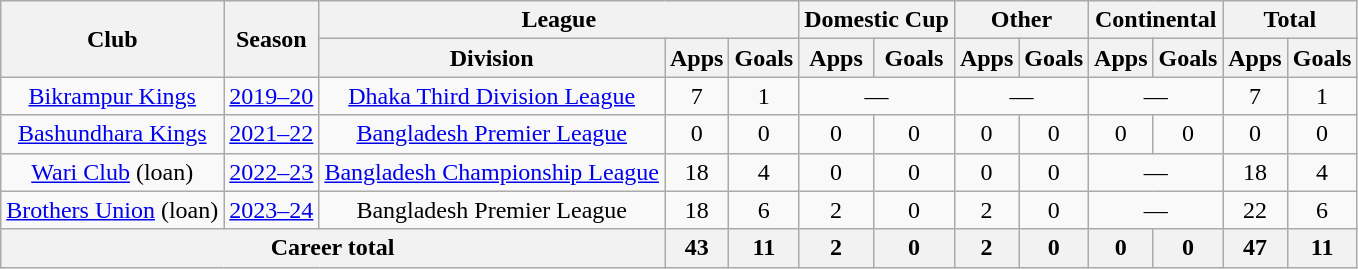<table class="wikitable" style="text-align:center">
<tr>
<th rowspan="2">Club</th>
<th rowspan="2">Season</th>
<th colspan="3">League</th>
<th colspan="2">Domestic Cup</th>
<th colspan="2">Other</th>
<th colspan="2">Continental</th>
<th colspan="2">Total</th>
</tr>
<tr>
<th>Division</th>
<th>Apps</th>
<th>Goals</th>
<th>Apps</th>
<th>Goals</th>
<th>Apps</th>
<th>Goals</th>
<th>Apps</th>
<th>Goals</th>
<th>Apps</th>
<th>Goals</th>
</tr>
<tr>
<td><a href='#'>Bikrampur Kings</a></td>
<td><a href='#'>2019–20</a></td>
<td><a href='#'>Dhaka Third Division League</a></td>
<td>7</td>
<td>1</td>
<td colspan="2">—</td>
<td colspan="2">—</td>
<td colspan="2">—</td>
<td>7</td>
<td>1</td>
</tr>
<tr>
<td><a href='#'>Bashundhara Kings</a></td>
<td><a href='#'>2021–22</a></td>
<td><a href='#'>Bangladesh Premier League</a></td>
<td>0</td>
<td>0</td>
<td>0</td>
<td>0</td>
<td>0</td>
<td>0</td>
<td>0</td>
<td>0</td>
<td>0</td>
<td>0</td>
</tr>
<tr>
<td><a href='#'>Wari Club</a> (loan)</td>
<td><a href='#'>2022–23</a></td>
<td><a href='#'>Bangladesh Championship League</a></td>
<td>18</td>
<td>4</td>
<td>0</td>
<td>0</td>
<td>0</td>
<td>0</td>
<td colspan="2">—</td>
<td>18</td>
<td>4</td>
</tr>
<tr>
<td><a href='#'>Brothers Union</a> (loan)</td>
<td><a href='#'>2023–24</a></td>
<td>Bangladesh Premier League</td>
<td>18</td>
<td>6</td>
<td>2</td>
<td>0</td>
<td>2</td>
<td>0</td>
<td colspan="2">—</td>
<td>22</td>
<td>6</td>
</tr>
<tr>
<th colspan="3">Career total</th>
<th>43</th>
<th>11</th>
<th>2</th>
<th>0</th>
<th>2</th>
<th>0</th>
<th>0</th>
<th>0</th>
<th>47</th>
<th>11</th>
</tr>
</table>
